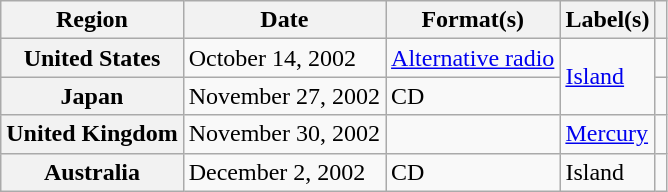<table class="wikitable plainrowheaders">
<tr>
<th scope="col">Region</th>
<th scope="col">Date</th>
<th scope="col">Format(s)</th>
<th scope="col">Label(s)</th>
<th scope="col"></th>
</tr>
<tr>
<th scope="row">United States</th>
<td>October 14, 2002</td>
<td><a href='#'>Alternative radio</a></td>
<td rowspan="2"><a href='#'>Island</a></td>
<td></td>
</tr>
<tr>
<th scope="row">Japan</th>
<td>November 27, 2002</td>
<td>CD</td>
<td></td>
</tr>
<tr>
<th scope="row">United Kingdom</th>
<td>November 30, 2002</td>
<td></td>
<td><a href='#'>Mercury</a></td>
<td></td>
</tr>
<tr>
<th scope="row">Australia</th>
<td>December 2, 2002</td>
<td>CD</td>
<td>Island</td>
<td></td>
</tr>
</table>
